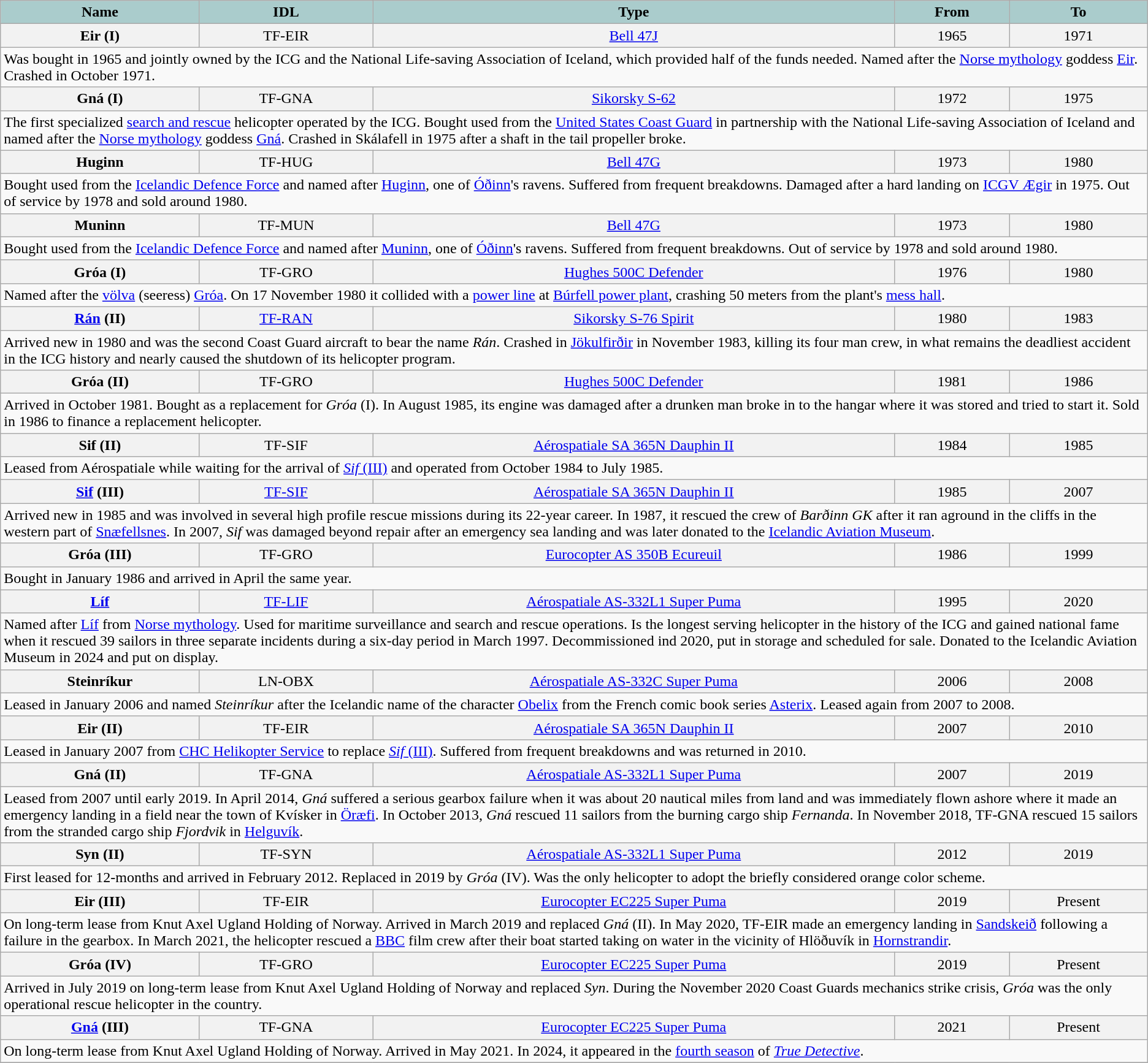<table class="wikitable">
<tr>
<th style="min-width:60px; background:#acc;">Name</th>
<th style="min-width:60px; background:#acc;">IDL</th>
<th style="background:#acc;">Type</th>
<th style="background:#acc;">From</th>
<th style="background:#acc;">To</th>
</tr>
<tr>
<th>Eir (I)</th>
<td style="text-align:center;background:#F2F2F2">TF-EIR</td>
<td style="text-align:center;background:#F2F2F2"><a href='#'>Bell 47J</a></td>
<td style="text-align:center;background:#F2F2F2">1965</td>
<td style="text-align:center;background:#F2F2F2">1971</td>
</tr>
<tr>
<td colspan=5>Was bought in 1965 and jointly owned by the ICG and the National Life-saving Association of Iceland, which provided half of the funds needed. Named after the <a href='#'>Norse mythology</a> goddess <a href='#'>Eir</a>. Crashed in October 1971.</td>
</tr>
<tr>
<th>Gná (I)</th>
<td style="text-align:center;background:#F2F2F2">TF-GNA</td>
<td style="text-align:center;background:#F2F2F2"><a href='#'>Sikorsky S-62</a></td>
<td style="text-align:center;background:#F2F2F2">1972</td>
<td style="text-align:center;background:#F2F2F2">1975</td>
</tr>
<tr>
<td colspan=5>The first specialized <a href='#'>search and rescue</a> helicopter operated by the ICG. Bought used from the <a href='#'>United States Coast Guard</a> in partnership with the National Life-saving Association of Iceland and named after the <a href='#'>Norse mythology</a> goddess <a href='#'>Gná</a>. Crashed in Skálafell in 1975 after a shaft in the tail propeller broke.</td>
</tr>
<tr>
<th>Huginn</th>
<td style="text-align:center;background:#F2F2F2">TF-HUG</td>
<td style="text-align:center;background:#F2F2F2"><a href='#'>Bell 47G</a></td>
<td style="text-align:center;background:#F2F2F2">1973</td>
<td style="text-align:center;background:#F2F2F2">1980</td>
</tr>
<tr>
<td colspan=5>Bought used from the <a href='#'>Icelandic Defence Force</a> and named after <a href='#'>Huginn</a>, one of <a href='#'>Óðinn</a>'s ravens. Suffered from frequent breakdowns. Damaged after a hard landing on <a href='#'>ICGV Ægir</a> in 1975. Out of service by 1978 and sold around 1980.</td>
</tr>
<tr>
<th>Muninn</th>
<td style="text-align:center;background:#F2F2F2">TF-MUN</td>
<td style="text-align:center;background:#F2F2F2"><a href='#'>Bell 47G</a></td>
<td style="text-align:center;background:#F2F2F2">1973</td>
<td style="text-align:center;background:#F2F2F2">1980</td>
</tr>
<tr>
<td colspan=5>Bought used from the <a href='#'>Icelandic Defence Force</a> and named after <a href='#'>Muninn</a>, one of <a href='#'>Óðinn</a>'s ravens. Suffered from frequent breakdowns. Out of service by 1978 and sold around 1980.</td>
</tr>
<tr>
<th>Gróa (I)</th>
<td style="text-align:center;background:#F2F2F2">TF-GRO</td>
<td style="text-align:center;background:#F2F2F2"><a href='#'>Hughes 500C Defender</a></td>
<td style="text-align:center;background:#F2F2F2">1976</td>
<td style="text-align:center;background:#F2F2F2">1980</td>
</tr>
<tr>
<td colspan=5>Named after the <a href='#'>völva</a> (seeress) <a href='#'>Gróa</a>. On 17 November 1980 it collided with a <a href='#'>power line</a> at <a href='#'>Búrfell power plant</a>, crashing 50 meters from the plant's <a href='#'>mess hall</a>.</td>
</tr>
<tr>
<th><a href='#'>Rán</a> (II)</th>
<td style="text-align:center;background:#F2F2F2"><a href='#'>TF-RAN</a></td>
<td style="text-align:center;background:#F2F2F2"><a href='#'>Sikorsky S-76 Spirit</a></td>
<td style="text-align:center;background:#F2F2F2">1980</td>
<td style="text-align:center;background:#F2F2F2">1983</td>
</tr>
<tr>
<td colspan=5>Arrived new in 1980 and was the second Coast Guard aircraft to bear the name <em>Rán</em>. Crashed in <a href='#'>Jökulfirðir</a> in November 1983, killing its four man crew, in what remains the deadliest accident in the ICG history and nearly caused the shutdown of its helicopter program.</td>
</tr>
<tr>
<th>Gróa (II)</th>
<td style="text-align:center;background:#F2F2F2">TF-GRO</td>
<td style="text-align:center;background:#F2F2F2"><a href='#'>Hughes 500C Defender</a></td>
<td style="text-align:center;background:#F2F2F2">1981</td>
<td style="text-align:center;background:#F2F2F2">1986</td>
</tr>
<tr>
<td colspan=5>Arrived in October 1981. Bought as a replacement for <em>Gróa</em> (I). In August 1985, its engine was damaged after a drunken man broke in to the hangar where it was stored and tried to start it. Sold in 1986 to finance a replacement helicopter.</td>
</tr>
<tr>
<th>Sif (II)</th>
<td style="text-align:center;background:#F2F2F2">TF-SIF</td>
<td style="text-align:center;background:#F2F2F2"><a href='#'>Aérospatiale SA 365N Dauphin II</a></td>
<td style="text-align:center;background:#F2F2F2">1984</td>
<td style="text-align:center;background:#F2F2F2">1985</td>
</tr>
<tr>
<td colspan=5>Leased from Aérospatiale while waiting for the arrival of <a href='#'><em>Sif</em> (III)</a> and operated from October 1984 to July 1985.</td>
</tr>
<tr>
<th><a href='#'>Sif</a> (III)</th>
<td style="text-align:center;background:#F2F2F2"><a href='#'>TF-SIF</a></td>
<td style="text-align:center;background:#F2F2F2"><a href='#'>Aérospatiale SA 365N Dauphin II</a></td>
<td style="text-align:center;background:#F2F2F2">1985</td>
<td style="text-align:center;background:#F2F2F2">2007</td>
</tr>
<tr>
<td colspan=5>Arrived new in 1985 and was involved in several high profile rescue missions during its 22-year career. In 1987, it rescued the crew of <em>Barðinn GK</em> after it ran aground in the cliffs in the western part of <a href='#'>Snæfellsnes</a>. In 2007, <em>Sif</em> was damaged beyond repair after an emergency sea landing and was later donated to the <a href='#'>Icelandic Aviation Museum</a>.</td>
</tr>
<tr>
<th>Gróa (III)</th>
<td style="text-align:center;background:#F2F2F2">TF-GRO</td>
<td style="text-align:center;background:#F2F2F2"><a href='#'>Eurocopter AS 350B Ecureuil</a></td>
<td style="text-align:center;background:#F2F2F2">1986</td>
<td style="text-align:center;background:#F2F2F2">1999</td>
</tr>
<tr>
<td colspan=5>Bought in January 1986 and arrived in April the same year.</td>
</tr>
<tr>
<th><a href='#'>Líf</a></th>
<td style="text-align:center;background:#F2F2F2"><a href='#'>TF-LIF</a></td>
<td style="text-align:center;background:#F2F2F2"><a href='#'>Aérospatiale AS-332L1 Super Puma</a></td>
<td style="text-align:center;background:#F2F2F2">1995</td>
<td style="text-align:center;background:#F2F2F2">2020</td>
</tr>
<tr>
<td colspan=5>Named after <a href='#'>Líf</a> from <a href='#'>Norse mythology</a>. Used for maritime surveillance and search and rescue operations. Is the longest serving helicopter in the history of the ICG and gained national fame when it rescued 39 sailors in three separate incidents during a six-day period in March 1997. Decommissioned ind 2020, put in storage and scheduled for sale. Donated to the Icelandic Aviation Museum in 2024 and put on display.</td>
</tr>
<tr>
<th>Steinríkur</th>
<td style="text-align:center;background:#F2F2F2">LN-OBX</td>
<td style="text-align:center;background:#F2F2F2"><a href='#'>Aérospatiale AS-332C Super Puma</a></td>
<td style="text-align:center;background:#F2F2F2">2006</td>
<td style="text-align:center;background:#F2F2F2">2008</td>
</tr>
<tr>
<td colspan=5>Leased in January 2006 and named <em>Steinríkur</em> after the Icelandic name of the character <a href='#'>Obelix</a> from the French comic book series <a href='#'>Asterix</a>. Leased again from 2007 to 2008.</td>
</tr>
<tr>
<th>Eir (II)</th>
<td style="text-align:center;background:#F2F2F2">TF-EIR</td>
<td style="text-align:center;background:#F2F2F2"><a href='#'>Aérospatiale SA 365N Dauphin II</a></td>
<td style="text-align:center;background:#F2F2F2">2007</td>
<td style="text-align:center;background:#F2F2F2">2010</td>
</tr>
<tr>
<td colspan=5>Leased in January 2007 from <a href='#'>CHC Helikopter Service</a> to replace <a href='#'><em>Sif</em> (III)</a>. Suffered from frequent breakdowns and was returned in 2010.</td>
</tr>
<tr>
<th>Gná (II)</th>
<td style="text-align:center;background:#F2F2F2">TF-GNA</td>
<td style="text-align:center;background:#F2F2F2"><a href='#'>Aérospatiale AS-332L1 Super Puma</a></td>
<td style="text-align:center;background:#F2F2F2">2007</td>
<td style="text-align:center;background:#F2F2F2">2019</td>
</tr>
<tr>
<td colspan=5>Leased from 2007 until early 2019. In April 2014, <em>Gná</em> suffered a serious gearbox failure when it was about 20 nautical miles from land and was immediately flown ashore where it made an emergency landing in a field near the town of Kvísker in <a href='#'>Öræfi</a>. In October 2013, <em>Gná</em> rescued 11 sailors from the burning cargo ship <em>Fernanda</em>. In November 2018, TF-GNA rescued 15 sailors from the stranded cargo ship <em>Fjordvik</em> in <a href='#'>Helguvík</a>.</td>
</tr>
<tr>
<th>Syn (II)</th>
<td style="text-align:center;background:#F2F2F2">TF-SYN</td>
<td style="text-align:center;background:#F2F2F2"><a href='#'>Aérospatiale AS-332L1 Super Puma</a></td>
<td style="text-align:center;background:#F2F2F2">2012</td>
<td style="text-align:center;background:#F2F2F2">2019</td>
</tr>
<tr>
<td colspan=5>First leased for 12-months and arrived in February 2012. Replaced in 2019 by <em>Gróa</em> (IV). Was the only helicopter to adopt the briefly considered orange color scheme.</td>
</tr>
<tr>
<th>Eir (III)</th>
<td style="text-align:center;background:#F2F2F2">TF-EIR</td>
<td style="text-align:center;background:#F2F2F2"><a href='#'>Eurocopter EC225 Super Puma</a></td>
<td style="text-align:center;background:#F2F2F2">2019</td>
<td style="text-align:center;background:#F2F2F2">Present</td>
</tr>
<tr>
<td colspan=5>On long-term lease from Knut Axel Ugland Holding of Norway. Arrived in March 2019 and replaced <em>Gná</em> (II). In May 2020, TF-EIR made an emergency landing in <a href='#'>Sandskeið</a> following a failure in the gearbox. In March 2021, the helicopter rescued a <a href='#'>BBC</a> film crew after their boat started taking on water in the vicinity of Hlöðuvík in <a href='#'>Hornstrandir</a>.</td>
</tr>
<tr>
<th>Gróa (IV)</th>
<td style="text-align:center;background:#F2F2F2">TF-GRO</td>
<td style="text-align:center;background:#F2F2F2"><a href='#'>Eurocopter EC225 Super Puma</a></td>
<td style="text-align:center;background:#F2F2F2">2019</td>
<td style="text-align:center;background:#F2F2F2">Present</td>
</tr>
<tr>
<td colspan=5>Arrived in July 2019 on long-term lease from Knut Axel Ugland Holding of Norway and replaced <em>Syn</em>. During the November 2020 Coast Guards mechanics strike crisis, <em>Gróa</em> was the only operational rescue helicopter in the country.</td>
</tr>
<tr>
<th><a href='#'>Gná</a> (III)</th>
<td style="text-align:center;background:#F2F2F2">TF-GNA</td>
<td style="text-align:center;background:#F2F2F2"><a href='#'>Eurocopter EC225 Super Puma</a></td>
<td style="text-align:center;background:#F2F2F2">2021</td>
<td style="text-align:center;background:#F2F2F2">Present</td>
</tr>
<tr>
<td colspan=5>On long-term lease from Knut Axel Ugland Holding of Norway. Arrived in May 2021. In 2024, it appeared in the <a href='#'>fourth season</a> of <em><a href='#'>True Detective</a></em>.</td>
</tr>
<tr>
</tr>
</table>
